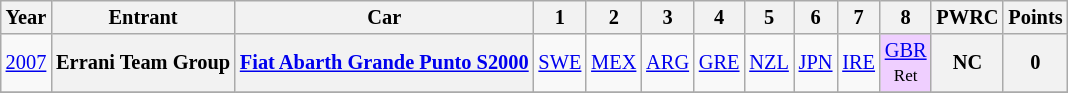<table class="wikitable" style="text-align:center; font-size:85%">
<tr>
<th>Year</th>
<th>Entrant</th>
<th>Car</th>
<th>1</th>
<th>2</th>
<th>3</th>
<th>4</th>
<th>5</th>
<th>6</th>
<th>7</th>
<th>8</th>
<th>PWRC</th>
<th>Points</th>
</tr>
<tr>
<td><a href='#'>2007</a></td>
<th nowrap>Errani Team Group</th>
<th nowrap><a href='#'>Fiat Abarth Grande Punto S2000</a></th>
<td><a href='#'>SWE</a></td>
<td><a href='#'>MEX</a></td>
<td><a href='#'>ARG</a></td>
<td><a href='#'>GRE</a></td>
<td><a href='#'>NZL</a></td>
<td><a href='#'>JPN</a></td>
<td><a href='#'>IRE</a></td>
<td style="background:#EFCFFF;"><a href='#'>GBR</a><br><small>Ret</small></td>
<th>NC</th>
<th>0</th>
</tr>
<tr>
</tr>
</table>
